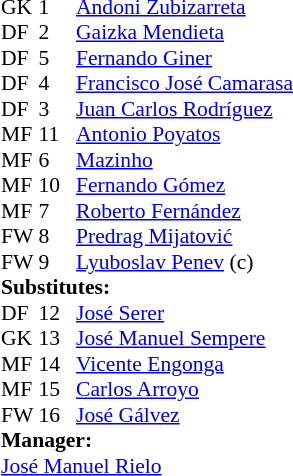<table style="font-size: 90%" cellspacing="0" cellpadding="0" align=center>
<tr>
<td colspan="4"></td>
</tr>
<tr>
<th width=25></th>
<th width=25></th>
</tr>
<tr>
<td>GK</td>
<td>1</td>
<td> <a href='#'>Andoni Zubizarreta</a></td>
</tr>
<tr>
<td>DF</td>
<td>2</td>
<td> <a href='#'>Gaizka Mendieta</a></td>
<td> </td>
</tr>
<tr>
<td>DF</td>
<td>5</td>
<td> <a href='#'>Fernando Giner</a></td>
</tr>
<tr>
<td>DF</td>
<td>4</td>
<td> <a href='#'>Francisco José Camarasa</a></td>
</tr>
<tr>
<td>DF</td>
<td>3</td>
<td> <a href='#'>Juan Carlos Rodríguez</a></td>
<td></td>
<td></td>
</tr>
<tr>
<td>MF</td>
<td>11</td>
<td> <a href='#'>Antonio Poyatos</a></td>
</tr>
<tr>
<td>MF</td>
<td>6</td>
<td> <a href='#'>Mazinho</a></td>
</tr>
<tr>
<td>MF</td>
<td>10</td>
<td> <a href='#'>Fernando Gómez</a></td>
</tr>
<tr>
<td>MF</td>
<td>7</td>
<td> <a href='#'>Roberto Fernández</a></td>
</tr>
<tr>
<td>FW</td>
<td>8</td>
<td> <a href='#'>Predrag Mijatović</a></td>
</tr>
<tr>
<td>FW</td>
<td>9</td>
<td> <a href='#'>Lyuboslav Penev</a> (c)</td>
</tr>
<tr>
<td colspan=3><strong>Substitutes:</strong></td>
</tr>
<tr>
<td>DF</td>
<td>12</td>
<td> <a href='#'>José Serer</a></td>
</tr>
<tr>
<td>GK</td>
<td>13</td>
<td> <a href='#'>José Manuel Sempere</a></td>
</tr>
<tr>
<td>MF</td>
<td>14</td>
<td> <a href='#'>Vicente Engonga</a></td>
</tr>
<tr>
<td>MF</td>
<td>15</td>
<td> <a href='#'>Carlos Arroyo</a></td>
</tr>
<tr>
<td>FW</td>
<td>16</td>
<td> <a href='#'>José Gálvez</a></td>
<td></td>
<td></td>
</tr>
<tr>
<td colspan=3><strong>Manager:</strong></td>
</tr>
<tr>
<td colspan=4> <a href='#'>José Manuel Rielo</a></td>
</tr>
</table>
